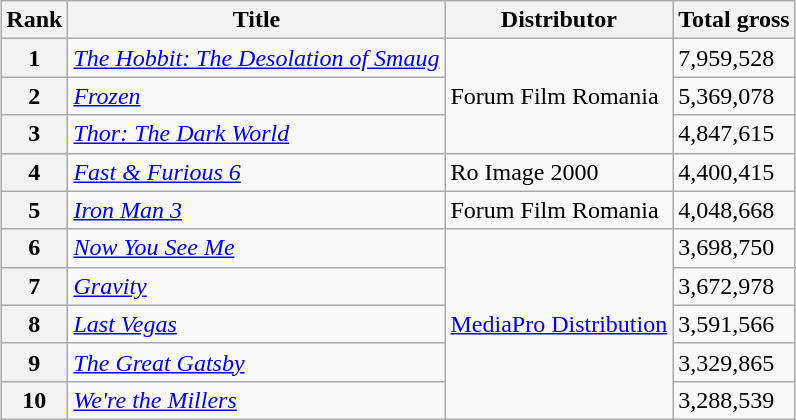<table class="wikitable sortable" style="margin:auto; margin:auto;">
<tr>
<th>Rank</th>
<th>Title</th>
<th>Distributor</th>
<th>Total gross</th>
</tr>
<tr>
<th style="text-align:center;">1</th>
<td><em><a href='#'>The Hobbit: The Desolation of Smaug</a></em></td>
<td rowspan="3">Forum Film Romania</td>
<td>7,959,528</td>
</tr>
<tr>
<th style="text-align:center;">2</th>
<td><em><a href='#'>Frozen</a></em></td>
<td>5,369,078</td>
</tr>
<tr>
<th style="text-align:center;">3</th>
<td><em><a href='#'>Thor: The Dark World</a></em></td>
<td>4,847,615</td>
</tr>
<tr>
<th style="text-align:center;">4</th>
<td><em><a href='#'>Fast & Furious 6</a></em></td>
<td>Ro Image 2000</td>
<td>4,400,415</td>
</tr>
<tr>
<th style="text-align:center;">5</th>
<td><em><a href='#'>Iron Man 3</a></em></td>
<td>Forum Film Romania</td>
<td>4,048,668</td>
</tr>
<tr>
<th style="text-align:center;">6</th>
<td><em><a href='#'>Now You See Me</a></em></td>
<td rowspan="5"><a href='#'>MediaPro Distribution</a></td>
<td>3,698,750</td>
</tr>
<tr>
<th style="text-align:center;">7</th>
<td><em><a href='#'>Gravity</a></em></td>
<td>3,672,978</td>
</tr>
<tr>
<th style="text-align:center;">8</th>
<td><em><a href='#'>Last Vegas</a></em></td>
<td>3,591,566</td>
</tr>
<tr>
<th style="text-align:center;">9</th>
<td><em><a href='#'>The Great Gatsby</a></em></td>
<td>3,329,865</td>
</tr>
<tr>
<th style="text-align:center;">10</th>
<td><em><a href='#'>We're the Millers</a></em></td>
<td>3,288,539</td>
</tr>
</table>
